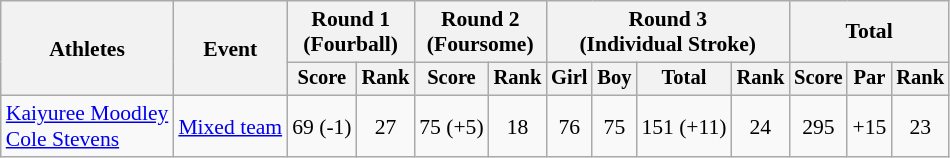<table class="wikitable" style="font-size:90%">
<tr>
<th rowspan="2">Athletes</th>
<th rowspan="2">Event</th>
<th colspan="2">Round 1<br>(Fourball)</th>
<th colspan="2">Round 2<br>(Foursome)</th>
<th colspan="4">Round 3<br>(Individual Stroke)</th>
<th colspan="3">Total</th>
</tr>
<tr style="font-size:95%">
<th>Score</th>
<th>Rank</th>
<th>Score</th>
<th>Rank</th>
<th>Girl</th>
<th>Boy</th>
<th>Total</th>
<th>Rank</th>
<th>Score</th>
<th>Par</th>
<th>Rank</th>
</tr>
<tr align=center>
<td align=left><a href='#'>Kaiyuree Moodley</a><br><a href='#'>Cole Stevens</a></td>
<td align=left><a href='#'>Mixed team</a></td>
<td>69 (-1)</td>
<td>27</td>
<td>75 (+5)</td>
<td>18</td>
<td>76</td>
<td>75</td>
<td>151 (+11)</td>
<td>24</td>
<td>295</td>
<td>+15</td>
<td>23</td>
</tr>
</table>
